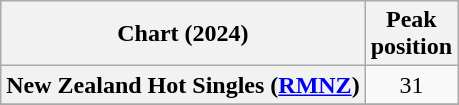<table class="wikitable sortable plainrowheaders" style="text-align:center">
<tr>
<th scope="col">Chart (2024)</th>
<th scope="col">Peak<br>position</th>
</tr>
<tr>
<th scope="row">New Zealand Hot Singles (<a href='#'>RMNZ</a>)</th>
<td>31</td>
</tr>
<tr>
</tr>
<tr>
</tr>
</table>
